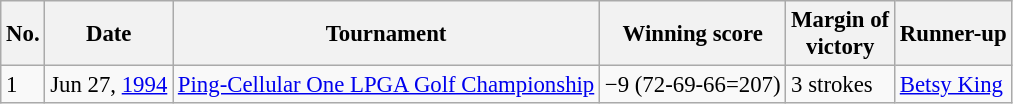<table class="wikitable" style="font-size:95%;">
<tr>
<th>No.</th>
<th>Date</th>
<th>Tournament</th>
<th>Winning score</th>
<th>Margin of<br>victory</th>
<th>Runner-up</th>
</tr>
<tr>
<td>1</td>
<td>Jun 27, <a href='#'>1994</a></td>
<td><a href='#'>Ping-Cellular One LPGA Golf Championship</a></td>
<td>−9 (72-69-66=207)</td>
<td>3 strokes</td>
<td> <a href='#'>Betsy King</a></td>
</tr>
</table>
